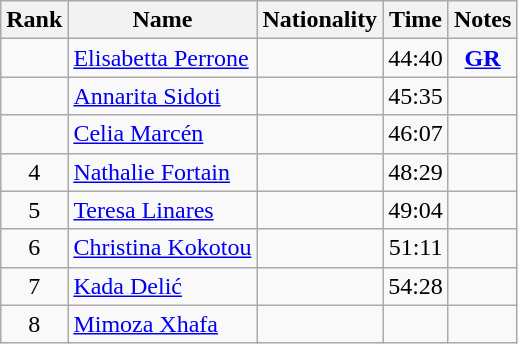<table class="wikitable sortable" style="text-align:center">
<tr>
<th>Rank</th>
<th>Name</th>
<th>Nationality</th>
<th>Time</th>
<th>Notes</th>
</tr>
<tr>
<td></td>
<td align=left><a href='#'>Elisabetta Perrone</a></td>
<td align=left></td>
<td>44:40</td>
<td><strong><a href='#'>GR</a></strong></td>
</tr>
<tr>
<td></td>
<td align=left><a href='#'>Annarita Sidoti</a></td>
<td align=left></td>
<td>45:35</td>
<td></td>
</tr>
<tr>
<td></td>
<td align=left><a href='#'>Celia Marcén</a></td>
<td align=left></td>
<td>46:07</td>
<td></td>
</tr>
<tr>
<td>4</td>
<td align=left><a href='#'>Nathalie Fortain</a></td>
<td align=left></td>
<td>48:29</td>
<td></td>
</tr>
<tr>
<td>5</td>
<td align=left><a href='#'>Teresa Linares</a></td>
<td align=left></td>
<td>49:04</td>
<td></td>
</tr>
<tr>
<td>6</td>
<td align=left><a href='#'>Christina Kokotou</a></td>
<td align=left></td>
<td>51:11</td>
<td></td>
</tr>
<tr>
<td>7</td>
<td align=left><a href='#'>Kada Delić</a></td>
<td align=left></td>
<td>54:28</td>
<td></td>
</tr>
<tr>
<td>8</td>
<td align=left><a href='#'>Mimoza Xhafa</a></td>
<td align=left></td>
<td></td>
<td></td>
</tr>
</table>
